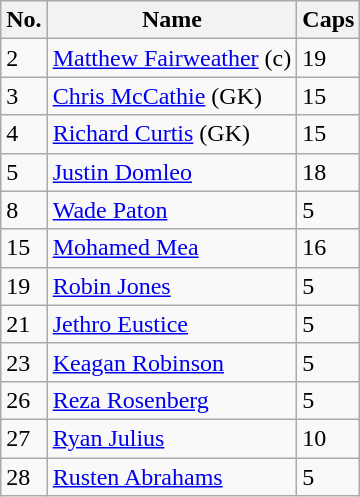<table class="wikitable">
<tr>
<th>No.</th>
<th>Name</th>
<th>Caps</th>
</tr>
<tr>
<td>2</td>
<td><a href='#'>Matthew Fairweather</a> (c)</td>
<td>19</td>
</tr>
<tr>
<td>3</td>
<td><a href='#'>Chris McCathie</a> (GK)</td>
<td>15</td>
</tr>
<tr>
<td>4</td>
<td><a href='#'>Richard Curtis</a> (GK)</td>
<td>15</td>
</tr>
<tr>
<td>5</td>
<td><a href='#'>Justin Domleo</a></td>
<td>18</td>
</tr>
<tr>
<td>8</td>
<td><a href='#'>Wade Paton</a></td>
<td>5</td>
</tr>
<tr>
<td>15</td>
<td><a href='#'>Mohamed Mea</a></td>
<td>16</td>
</tr>
<tr>
<td>19</td>
<td><a href='#'>Robin Jones</a></td>
<td>5</td>
</tr>
<tr>
<td>21</td>
<td><a href='#'>Jethro Eustice</a></td>
<td>5</td>
</tr>
<tr>
<td>23</td>
<td><a href='#'>Keagan Robinson</a></td>
<td>5</td>
</tr>
<tr>
<td>26</td>
<td><a href='#'>Reza Rosenberg</a></td>
<td>5</td>
</tr>
<tr>
<td>27</td>
<td><a href='#'>Ryan Julius</a></td>
<td>10</td>
</tr>
<tr>
<td>28</td>
<td><a href='#'>Rusten Abrahams</a></td>
<td>5</td>
</tr>
</table>
